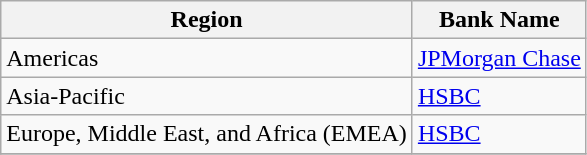<table class="wikitable sortable">
<tr>
<th data-sort-type="text">Region</th>
<th>Bank Name</th>
</tr>
<tr>
<td>Americas</td>
<td> <a href='#'>JPMorgan Chase</a></td>
</tr>
<tr>
<td>Asia-Pacific</td>
<td> <a href='#'>HSBC</a></td>
</tr>
<tr>
<td>Europe, Middle East, and Africa (EMEA)</td>
<td> <a href='#'>HSBC</a></td>
</tr>
<tr>
</tr>
</table>
